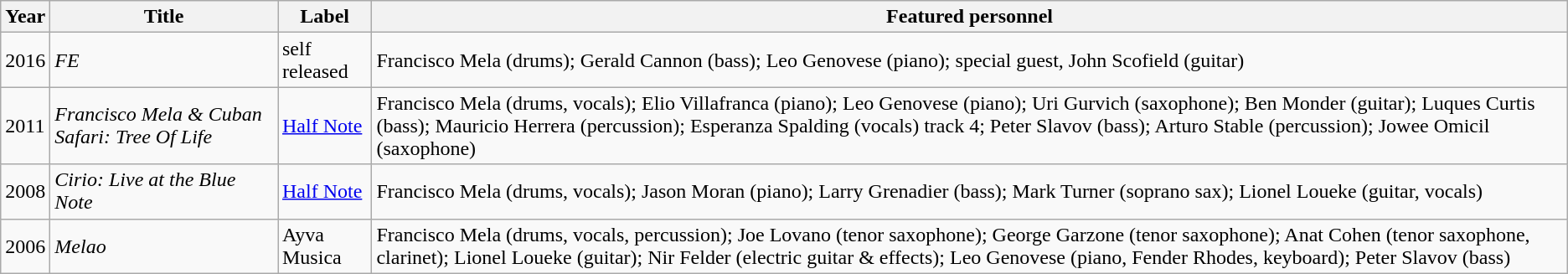<table class="wikitable">
<tr>
<th>Year</th>
<th>Title</th>
<th>Label</th>
<th>Featured personnel</th>
</tr>
<tr>
<td>2016</td>
<td><em>FE</em></td>
<td>self released</td>
<td>Francisco Mela (drums); Gerald Cannon (bass); Leo Genovese (piano); special guest, John Scofield (guitar)</td>
</tr>
<tr>
<td>2011</td>
<td><em>Francisco Mela & Cuban Safari: Tree Of Life</em></td>
<td><a href='#'>Half Note</a></td>
<td>Francisco Mela (drums, vocals); Elio Villafranca (piano); Leo Genovese (piano); Uri Gurvich  (saxophone); Ben Monder (guitar); Luques Curtis (bass); Mauricio Herrera (percussion); Esperanza Spalding (vocals) track 4; Peter Slavov (bass); Arturo Stable (percussion); Jowee Omicil (saxophone)</td>
</tr>
<tr>
<td>2008</td>
<td><em>Cirio: Live at the Blue Note</em></td>
<td><a href='#'>Half Note</a></td>
<td>Francisco Mela (drums, vocals); Jason Moran (piano); Larry Grenadier (bass); Mark Turner (soprano sax); Lionel Loueke (guitar, vocals)</td>
</tr>
<tr>
<td>2006</td>
<td><em>Melao</em></td>
<td>Ayva Musica</td>
<td>Francisco Mela (drums, vocals, percussion); Joe Lovano (tenor saxophone); George Garzone (tenor saxophone); Anat Cohen (tenor saxophone, clarinet); Lionel Loueke (guitar); Nir Felder (electric guitar & effects); Leo Genovese (piano, Fender Rhodes, keyboard); Peter Slavov (bass)</td>
</tr>
</table>
